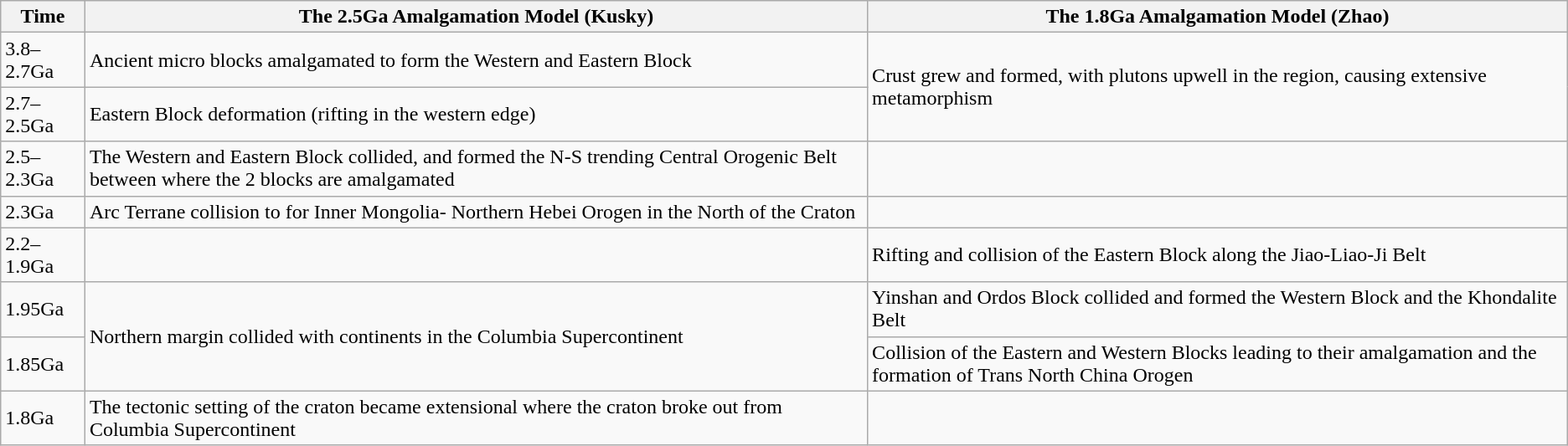<table class="wikitable">
<tr>
<th>Time</th>
<th>The 2.5Ga Amalgamation Model (Kusky)</th>
<th>The 1.8Ga Amalgamation Model (Zhao)</th>
</tr>
<tr>
<td>3.8–2.7Ga</td>
<td>Ancient micro blocks amalgamated to form the Western and Eastern Block</td>
<td rowspan="2">Crust grew and formed, with plutons upwell in the region, causing extensive metamorphism</td>
</tr>
<tr>
<td>2.7–2.5Ga</td>
<td>Eastern Block deformation (rifting in the western edge)</td>
</tr>
<tr>
<td>2.5–2.3Ga</td>
<td>The Western and Eastern Block collided, and formed the N-S trending Central Orogenic Belt between where the 2 blocks are amalgamated</td>
<td></td>
</tr>
<tr>
<td>2.3Ga</td>
<td>Arc Terrane collision to for Inner Mongolia- Northern Hebei Orogen in the North of the Craton</td>
<td></td>
</tr>
<tr>
<td>2.2–1.9Ga</td>
<td></td>
<td>Rifting and collision of the Eastern Block along the Jiao-Liao-Ji Belt</td>
</tr>
<tr>
<td>1.95Ga</td>
<td rowspan="2">Northern margin collided with continents in the Columbia Supercontinent</td>
<td>Yinshan and Ordos Block collided and formed the Western Block and the Khondalite Belt</td>
</tr>
<tr>
<td>1.85Ga</td>
<td>Collision of the Eastern and Western Blocks leading to their amalgamation and the formation of Trans North China Orogen</td>
</tr>
<tr>
<td>1.8Ga</td>
<td>The tectonic setting of the craton became extensional where the craton broke out from Columbia Supercontinent</td>
<td></td>
</tr>
</table>
